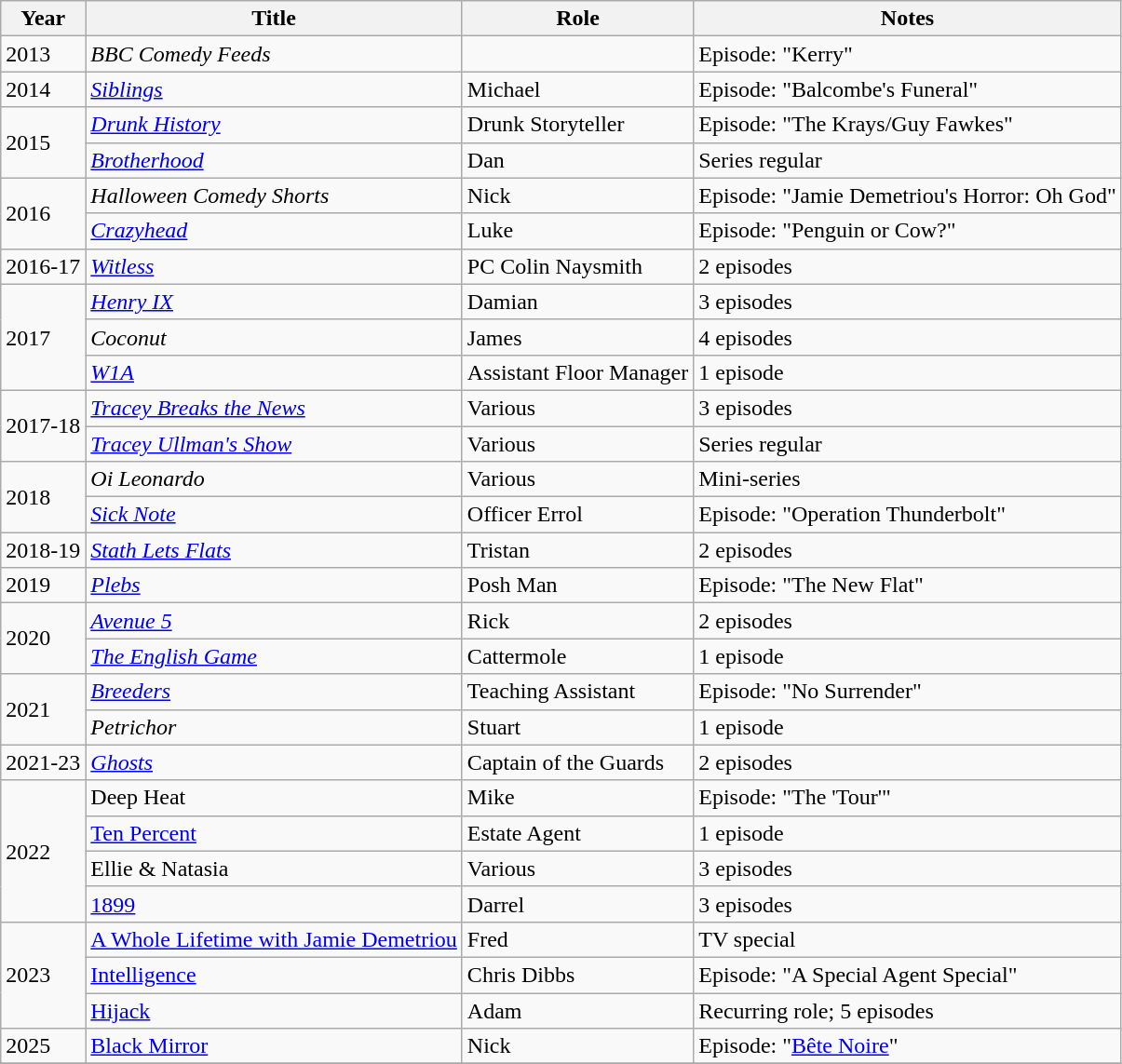<table class="wikitable sortable">
<tr>
<th>Year</th>
<th>Title</th>
<th>Role</th>
<th class="unsortable">Notes</th>
</tr>
<tr>
<td>2013</td>
<td><em>BBC Comedy Feeds</em></td>
<td></td>
<td>Episode: "Kerry"</td>
</tr>
<tr>
<td>2014</td>
<td><em><a href='#'>Siblings</a></em></td>
<td>Michael</td>
<td>Episode: "Balcombe's Funeral"</td>
</tr>
<tr>
<td rowspan="2">2015</td>
<td><em><a href='#'>Drunk History</a></em></td>
<td>Drunk Storyteller</td>
<td>Episode: "The Krays/Guy Fawkes"</td>
</tr>
<tr>
<td><em><a href='#'>Brotherhood</a></em></td>
<td>Dan</td>
<td>Series regular</td>
</tr>
<tr>
<td rowspan="2">2016</td>
<td><em>Halloween Comedy Shorts</em></td>
<td>Nick</td>
<td>Episode: "Jamie Demetriou's Horror: Oh God"</td>
</tr>
<tr>
<td><em><a href='#'>Crazyhead</a></em></td>
<td>Luke</td>
<td>Episode: "Penguin or Cow?"</td>
</tr>
<tr>
<td>2016-17</td>
<td><em><a href='#'>Witless</a></em></td>
<td>PC Colin Naysmith</td>
<td>2 episodes</td>
</tr>
<tr>
<td rowspan="3">2017</td>
<td><em><a href='#'>Henry IX</a></em></td>
<td>Damian</td>
<td>3 episodes</td>
</tr>
<tr>
<td><em>Coconut</em></td>
<td>James</td>
<td>4 episodes</td>
</tr>
<tr>
<td><em><a href='#'>W1A</a></em></td>
<td>Assistant Floor Manager</td>
<td>1 episode</td>
</tr>
<tr>
<td rowspan="2">2017-18</td>
<td><em><a href='#'>Tracey Breaks the News</a></em></td>
<td>Various</td>
<td>3 episodes</td>
</tr>
<tr>
<td><em><a href='#'>Tracey Ullman's Show</a></em></td>
<td>Various</td>
<td>Series regular</td>
</tr>
<tr>
<td rowspan="2">2018</td>
<td><em>Oi Leonardo</em></td>
<td>Various</td>
<td>Mini-series</td>
</tr>
<tr>
<td><em><a href='#'>Sick Note</a></em></td>
<td>Officer Errol</td>
<td>Episode: "Operation Thunderbolt"</td>
</tr>
<tr>
<td>2018-19</td>
<td><em><a href='#'>Stath Lets Flats</a></em></td>
<td>Tristan</td>
<td>2 episodes</td>
</tr>
<tr>
<td>2019</td>
<td><em><a href='#'>Plebs</a></em></td>
<td>Posh Man</td>
<td>Episode: "The New Flat"</td>
</tr>
<tr>
<td rowspan="2">2020</td>
<td><em><a href='#'>Avenue 5</a></em></td>
<td>Rick</td>
<td>2 episodes</td>
</tr>
<tr>
<td><em><a href='#'>The English Game</a></em></td>
<td>Cattermole</td>
<td>1 episode</td>
</tr>
<tr>
<td rowspan="2">2021</td>
<td><em><a href='#'>Breeders</a></em></td>
<td>Teaching Assistant</td>
<td>Episode: "No Surrender"</td>
</tr>
<tr>
<td><em>Petrichor</em></td>
<td>Stuart</td>
<td>1 episode</td>
</tr>
<tr>
<td>2021-23</td>
<td><em><a href='#'>Ghosts</a></td>
<td>Captain of the Guards</td>
<td>2 episodes</td>
</tr>
<tr>
<td rowspan="4">2022</td>
<td></em>Deep Heat<em></td>
<td>Mike</td>
<td>Episode: "The 'Tour'"</td>
</tr>
<tr>
<td></em><a href='#'>Ten Percent</a><em></td>
<td>Estate Agent</td>
<td>1 episode</td>
</tr>
<tr>
<td></em>Ellie & Natasia<em></td>
<td>Various</td>
<td>3 episodes</td>
</tr>
<tr>
<td></em><a href='#'>1899</a><em></td>
<td>Darrel</td>
<td>3 episodes</td>
</tr>
<tr>
<td rowspan="3">2023</td>
<td></em><a href='#'>A Whole Lifetime with Jamie Demetriou</a><em></td>
<td>Fred</td>
<td>TV special</td>
</tr>
<tr>
<td></em><a href='#'>Intelligence</a><em></td>
<td>Chris Dibbs</td>
<td>Episode: "A Special Agent Special"</td>
</tr>
<tr>
<td></em><a href='#'>Hijack</a><em></td>
<td>Adam</td>
<td>Recurring role; 5 episodes</td>
</tr>
<tr>
<td>2025</td>
<td></em><a href='#'>Black Mirror</a><em></td>
<td>Nick</td>
<td>Episode: "<a href='#'>Bête Noire</a>"</td>
</tr>
<tr>
</tr>
</table>
